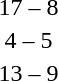<table style="text-align:center">
<tr>
<th width=200></th>
<th width=100></th>
<th width=200></th>
</tr>
<tr>
<td align=right><strong></strong></td>
<td>17 – 8</td>
<td align=left></td>
</tr>
<tr>
<td align=right></td>
<td>4 – 5</td>
<td align=left><strong></strong></td>
</tr>
<tr>
<td align=right><strong></strong></td>
<td>13 – 9</td>
<td align=left></td>
</tr>
</table>
